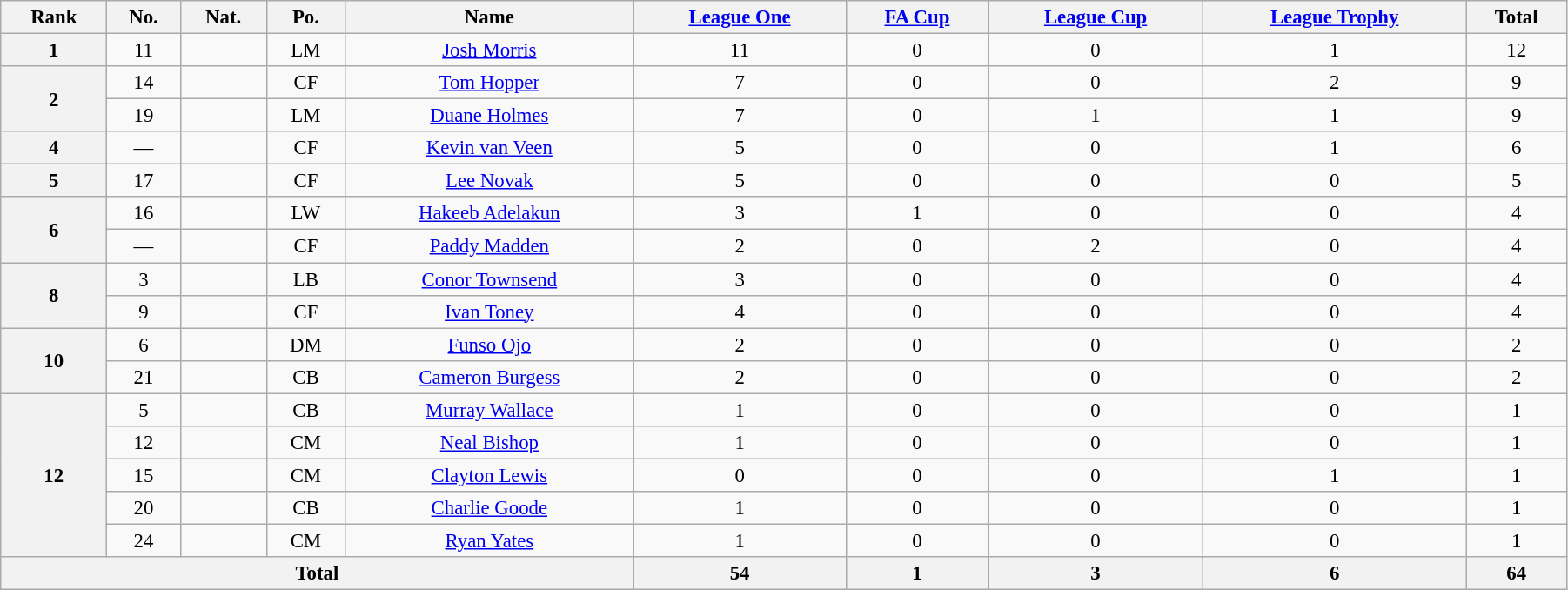<table class="wikitable" style="text-align:center; font-size:95%; width:95%;">
<tr>
<th>Rank</th>
<th>No.</th>
<th>Nat.</th>
<th>Po.</th>
<th>Name</th>
<th><a href='#'>League One</a></th>
<th><a href='#'>FA Cup</a></th>
<th><a href='#'>League Cup</a></th>
<th><a href='#'>League Trophy</a></th>
<th>Total</th>
</tr>
<tr>
<th rowspan=1>1</th>
<td>11</td>
<td></td>
<td>LM</td>
<td><a href='#'>Josh Morris</a></td>
<td>11</td>
<td>0</td>
<td>0</td>
<td>1</td>
<td>12</td>
</tr>
<tr>
<th rowspan=2>2</th>
<td>14</td>
<td></td>
<td>CF</td>
<td><a href='#'>Tom Hopper</a></td>
<td>7</td>
<td>0</td>
<td>0</td>
<td>2</td>
<td>9</td>
</tr>
<tr>
<td>19</td>
<td></td>
<td>LM</td>
<td><a href='#'>Duane Holmes</a></td>
<td>7</td>
<td>0</td>
<td>1</td>
<td>1</td>
<td>9</td>
</tr>
<tr>
<th rowspan=1>4</th>
<td>—</td>
<td></td>
<td>CF</td>
<td><a href='#'>Kevin van Veen</a></td>
<td>5</td>
<td>0</td>
<td>0</td>
<td>1</td>
<td>6</td>
</tr>
<tr>
<th rowspan=1>5</th>
<td>17</td>
<td></td>
<td>CF</td>
<td><a href='#'>Lee Novak</a></td>
<td>5</td>
<td>0</td>
<td>0</td>
<td>0</td>
<td>5</td>
</tr>
<tr>
<th rowspan=2>6</th>
<td>16</td>
<td></td>
<td>LW</td>
<td><a href='#'>Hakeeb Adelakun</a></td>
<td>3</td>
<td>1</td>
<td>0</td>
<td>0</td>
<td>4</td>
</tr>
<tr>
<td>—</td>
<td></td>
<td>CF</td>
<td><a href='#'>Paddy Madden</a></td>
<td>2</td>
<td>0</td>
<td>2</td>
<td>0</td>
<td>4</td>
</tr>
<tr>
<th rowspan=2>8</th>
<td>3</td>
<td></td>
<td>LB</td>
<td><a href='#'>Conor Townsend</a></td>
<td>3</td>
<td>0</td>
<td>0</td>
<td>0</td>
<td>4</td>
</tr>
<tr>
<td>9</td>
<td></td>
<td>CF</td>
<td><a href='#'>Ivan Toney</a></td>
<td>4</td>
<td>0</td>
<td>0</td>
<td>0</td>
<td>4</td>
</tr>
<tr>
<th rowspan=2>10</th>
<td>6</td>
<td></td>
<td>DM</td>
<td><a href='#'>Funso Ojo</a></td>
<td>2</td>
<td>0</td>
<td>0</td>
<td>0</td>
<td>2</td>
</tr>
<tr>
<td>21</td>
<td></td>
<td>CB</td>
<td><a href='#'>Cameron Burgess</a></td>
<td>2</td>
<td>0</td>
<td>0</td>
<td>0</td>
<td>2</td>
</tr>
<tr>
<th rowspan=5>12</th>
<td>5</td>
<td></td>
<td>CB</td>
<td><a href='#'>Murray Wallace</a></td>
<td>1</td>
<td>0</td>
<td>0</td>
<td>0</td>
<td>1</td>
</tr>
<tr>
<td>12</td>
<td></td>
<td>CM</td>
<td><a href='#'>Neal Bishop</a></td>
<td>1</td>
<td>0</td>
<td>0</td>
<td>0</td>
<td>1</td>
</tr>
<tr>
<td>15</td>
<td></td>
<td>CM</td>
<td><a href='#'>Clayton Lewis</a></td>
<td>0</td>
<td>0</td>
<td>0</td>
<td>1</td>
<td>1</td>
</tr>
<tr>
<td>20</td>
<td></td>
<td>CB</td>
<td><a href='#'>Charlie Goode</a></td>
<td>1</td>
<td>0</td>
<td>0</td>
<td>0</td>
<td>1</td>
</tr>
<tr>
<td>24</td>
<td></td>
<td>CM</td>
<td><a href='#'>Ryan Yates</a></td>
<td>1</td>
<td>0</td>
<td>0</td>
<td>0</td>
<td>1</td>
</tr>
<tr>
<th colspan=5>Total</th>
<th>54</th>
<th>1</th>
<th>3</th>
<th>6</th>
<th>64</th>
</tr>
</table>
